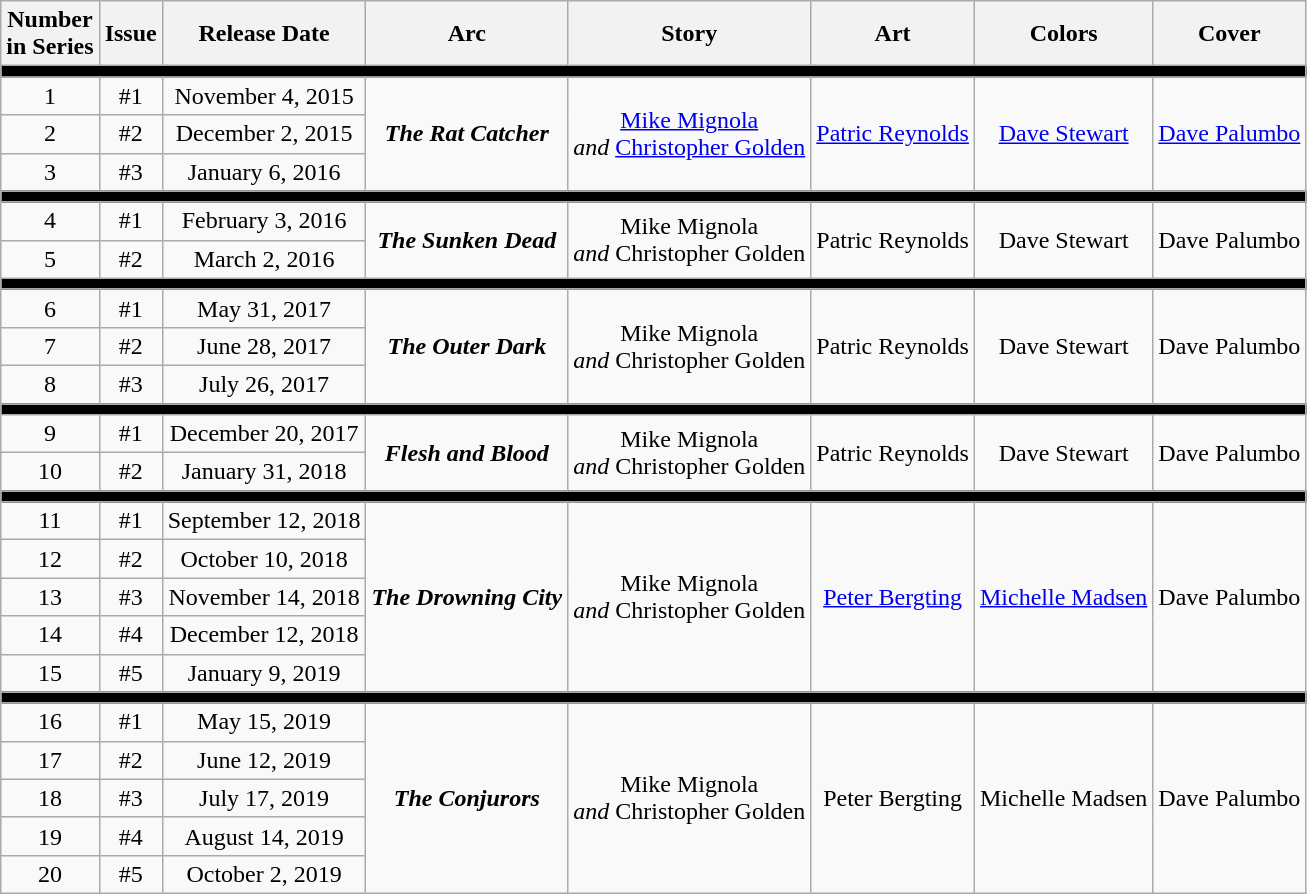<table class="wikitable" style="text-align: center">
<tr>
<th>Number<br>in Series</th>
<th>Issue</th>
<th>Release Date</th>
<th>Arc</th>
<th>Story</th>
<th>Art</th>
<th>Colors</th>
<th>Cover</th>
</tr>
<tr>
<td colspan=8 style=background:#000000></td>
</tr>
<tr>
<td>1</td>
<td>#1</td>
<td>November 4, 2015</td>
<td rowspan=3><strong><em>The Rat Catcher</em></strong></td>
<td rowspan=3><a href='#'>Mike Mignola</a><br><em>and</em> <a href='#'>Christopher Golden</a></td>
<td rowspan=3><a href='#'>Patric Reynolds</a></td>
<td rowspan=3><a href='#'>Dave Stewart</a></td>
<td rowspan=3><a href='#'>Dave Palumbo</a></td>
</tr>
<tr>
<td>2</td>
<td>#2</td>
<td>December 2, 2015</td>
</tr>
<tr>
<td>3</td>
<td>#3</td>
<td>January 6, 2016</td>
</tr>
<tr>
<td colspan=8 style=background:#000000></td>
</tr>
<tr>
<td>4</td>
<td>#1</td>
<td>February 3, 2016</td>
<td rowspan=2><strong><em>The Sunken Dead</em></strong></td>
<td rowspan=2>Mike Mignola<br><em>and</em> Christopher Golden</td>
<td rowspan=2>Patric Reynolds</td>
<td rowspan=2>Dave Stewart</td>
<td rowspan=2>Dave Palumbo</td>
</tr>
<tr>
<td>5</td>
<td>#2</td>
<td>March 2, 2016</td>
</tr>
<tr>
<td colspan=8 style=background:#000000></td>
</tr>
<tr>
<td>6</td>
<td>#1</td>
<td>May 31, 2017</td>
<td rowspan=3><strong><em>The Outer Dark</em></strong></td>
<td rowspan=3>Mike Mignola<br><em>and</em> Christopher Golden</td>
<td rowspan=3>Patric Reynolds</td>
<td rowspan=3>Dave Stewart</td>
<td rowspan=3>Dave Palumbo</td>
</tr>
<tr>
<td>7</td>
<td>#2</td>
<td>June 28, 2017</td>
</tr>
<tr>
<td>8</td>
<td>#3</td>
<td>July 26, 2017</td>
</tr>
<tr>
<td colspan=8 style=background:#000000></td>
</tr>
<tr>
<td>9</td>
<td>#1</td>
<td>December 20, 2017</td>
<td rowspan=2><strong><em>Flesh and Blood</em></strong></td>
<td rowspan=2>Mike Mignola<br><em>and</em> Christopher Golden</td>
<td rowspan=2>Patric Reynolds</td>
<td rowspan=2>Dave Stewart</td>
<td rowspan=2>Dave Palumbo</td>
</tr>
<tr>
<td>10</td>
<td>#2</td>
<td>January 31, 2018</td>
</tr>
<tr>
<td colspan=8 style=background:#000000></td>
</tr>
<tr>
<td>11</td>
<td>#1</td>
<td>September 12, 2018</td>
<td rowspan=5><strong><em>The Drowning City</em></strong></td>
<td rowspan=5>Mike Mignola<br><em>and</em> Christopher Golden</td>
<td rowspan=5><a href='#'>Peter Bergting</a></td>
<td rowspan=5><a href='#'>Michelle Madsen</a></td>
<td rowspan=5>Dave Palumbo</td>
</tr>
<tr>
<td>12</td>
<td>#2</td>
<td>October 10, 2018</td>
</tr>
<tr>
<td>13</td>
<td>#3</td>
<td>November 14, 2018</td>
</tr>
<tr>
<td>14</td>
<td>#4</td>
<td>December 12, 2018</td>
</tr>
<tr>
<td>15</td>
<td>#5</td>
<td>January 9, 2019</td>
</tr>
<tr>
<td colspan=8 style=background:#000000></td>
</tr>
<tr>
<td>16</td>
<td>#1</td>
<td>May 15, 2019</td>
<td rowspan=5><strong><em>The Conjurors</em></strong></td>
<td rowspan=5>Mike Mignola<br><em>and</em> Christopher Golden</td>
<td rowspan=5>Peter Bergting</td>
<td rowspan=5>Michelle Madsen</td>
<td rowspan=5>Dave Palumbo</td>
</tr>
<tr>
<td>17</td>
<td>#2</td>
<td>June 12, 2019</td>
</tr>
<tr>
<td>18</td>
<td>#3</td>
<td>July 17, 2019</td>
</tr>
<tr>
<td>19</td>
<td>#4</td>
<td>August 14, 2019</td>
</tr>
<tr>
<td>20</td>
<td>#5</td>
<td>October 2, 2019</td>
</tr>
</table>
